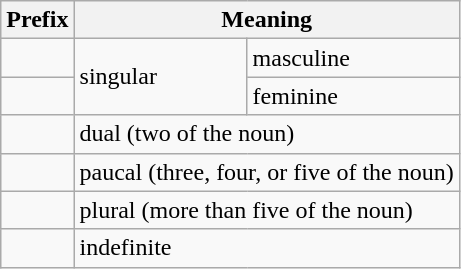<table class="wikitable">
<tr>
<th>Prefix</th>
<th colspan=2>Meaning</th>
</tr>
<tr>
<td></td>
<td rowspan=2>singular</td>
<td>masculine</td>
</tr>
<tr>
<td></td>
<td>feminine</td>
</tr>
<tr>
<td></td>
<td colspan=2>dual (two of the noun)</td>
</tr>
<tr>
<td></td>
<td colspan=2>paucal (three, four, or five of the noun)</td>
</tr>
<tr>
<td></td>
<td colspan=2>plural (more than five of the noun)</td>
</tr>
<tr>
<td></td>
<td colspan=2>indefinite</td>
</tr>
</table>
